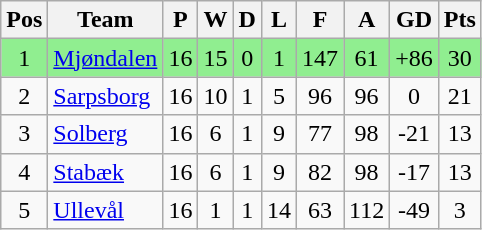<table class="wikitable sortable" style="text-align: center;">
<tr>
<th>Pos</th>
<th>Team</th>
<th>P</th>
<th>W</th>
<th>D</th>
<th>L</th>
<th>F</th>
<th>A</th>
<th>GD</th>
<th>Pts</th>
</tr>
<tr style="background:#90EE90;">
<td>1</td>
<td align="left"><a href='#'>Mjøndalen</a></td>
<td>16</td>
<td>15</td>
<td>0</td>
<td>1</td>
<td>147</td>
<td>61</td>
<td>+86</td>
<td>30</td>
</tr>
<tr>
<td>2</td>
<td align="left"><a href='#'>Sarpsborg</a></td>
<td>16</td>
<td>10</td>
<td>1</td>
<td>5</td>
<td>96</td>
<td>96</td>
<td>0</td>
<td>21</td>
</tr>
<tr>
<td>3</td>
<td align="left"><a href='#'>Solberg</a></td>
<td>16</td>
<td>6</td>
<td>1</td>
<td>9</td>
<td>77</td>
<td>98</td>
<td>-21</td>
<td>13</td>
</tr>
<tr>
<td>4</td>
<td align="left"><a href='#'>Stabæk</a></td>
<td>16</td>
<td>6</td>
<td>1</td>
<td>9</td>
<td>82</td>
<td>98</td>
<td>-17</td>
<td>13</td>
</tr>
<tr>
<td>5</td>
<td align="left"><a href='#'>Ullevål</a></td>
<td>16</td>
<td>1</td>
<td>1</td>
<td>14</td>
<td>63</td>
<td>112</td>
<td>-49</td>
<td>3</td>
</tr>
</table>
